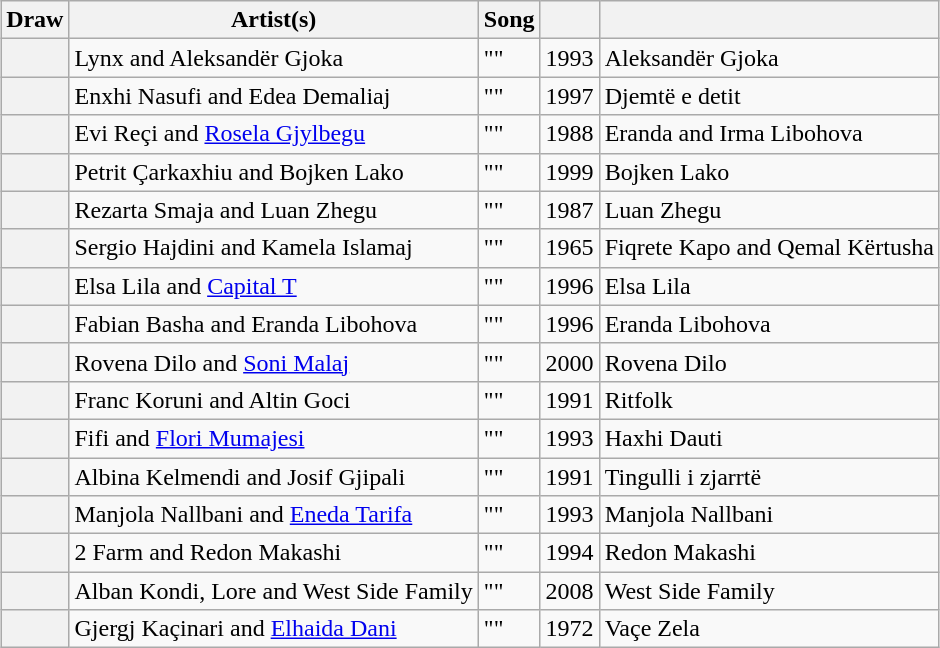<table class="sortable wikitable plainrowheaders" style="margin: 1em auto 1em auto;">
<tr>
<th>Draw</th>
<th>Artist(s)</th>
<th>Song</th>
<th></th>
<th></th>
</tr>
<tr>
<th scope="row"></th>
<td>Lynx and Aleksandër Gjoka</td>
<td>""</td>
<td>1993</td>
<td>Aleksandër Gjoka</td>
</tr>
<tr>
<th scope="row"></th>
<td>Enxhi Nasufi and Edea Demaliaj</td>
<td>""</td>
<td>1997</td>
<td>Djemtë e detit</td>
</tr>
<tr>
<th scope="row"></th>
<td>Evi Reçi and <a href='#'>Rosela Gjylbegu</a></td>
<td>""</td>
<td>1988</td>
<td>Eranda and Irma Libohova</td>
</tr>
<tr>
<th scope="row"></th>
<td>Petrit Çarkaxhiu and Bojken Lako</td>
<td>""</td>
<td>1999</td>
<td>Bojken Lako</td>
</tr>
<tr>
<th scope="row"></th>
<td>Rezarta Smaja and Luan Zhegu</td>
<td>""</td>
<td>1987</td>
<td>Luan Zhegu</td>
</tr>
<tr>
<th scope="row"></th>
<td>Sergio Hajdini and Kamela Islamaj</td>
<td>""</td>
<td>1965</td>
<td>Fiqrete Kapo and Qemal Kërtusha</td>
</tr>
<tr>
<th scope="row"></th>
<td>Elsa Lila and <a href='#'>Capital T</a></td>
<td>""</td>
<td>1996</td>
<td>Elsa Lila</td>
</tr>
<tr>
<th scope="row"></th>
<td>Fabian Basha and Eranda Libohova</td>
<td>""</td>
<td>1996</td>
<td>Eranda Libohova</td>
</tr>
<tr>
<th scope="row"></th>
<td>Rovena Dilo and <a href='#'>Soni Malaj</a></td>
<td>""</td>
<td>2000</td>
<td>Rovena Dilo</td>
</tr>
<tr>
<th scope="row"></th>
<td>Franc Koruni and Altin Goci</td>
<td>""</td>
<td>1991</td>
<td>Ritfolk</td>
</tr>
<tr>
<th scope="row"></th>
<td>Fifi and <a href='#'>Flori Mumajesi</a></td>
<td>""</td>
<td>1993</td>
<td>Haxhi Dauti</td>
</tr>
<tr>
<th scope="row"></th>
<td>Albina Kelmendi and Josif Gjipali</td>
<td>""</td>
<td>1991</td>
<td>Tingulli i zjarrtë</td>
</tr>
<tr>
<th scope="row"></th>
<td>Manjola Nallbani and <a href='#'>Eneda Tarifa</a></td>
<td>""</td>
<td>1993</td>
<td>Manjola Nallbani</td>
</tr>
<tr>
<th scope="row"></th>
<td>2 Farm and Redon Makashi</td>
<td>""</td>
<td>1994</td>
<td>Redon Makashi</td>
</tr>
<tr>
<th scope="row"></th>
<td>Alban Kondi, Lore and West Side Family</td>
<td>""</td>
<td>2008</td>
<td>West Side Family</td>
</tr>
<tr>
<th scope="row"></th>
<td>Gjergj Kaçinari and <a href='#'>Elhaida Dani</a></td>
<td>""</td>
<td>1972</td>
<td>Vaçe Zela</td>
</tr>
</table>
